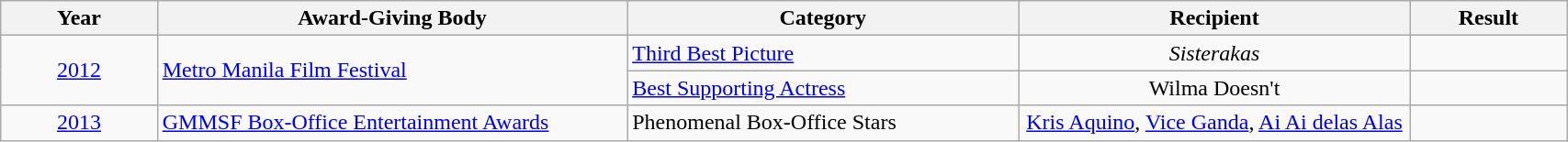<table | width="90%" class="wikitable sortable">
<tr>
<th width="10%">Year</th>
<th width="30%">Award-Giving Body</th>
<th width="25%">Category</th>
<th width="25%">Recipient</th>
<th width="10%">Result</th>
</tr>
<tr>
<td rowspan="2" align="center"><a href='#'>2012</a></td>
<td rowspan="2" align="left"><a href='#'>Metro Manila Film Festival</a></td>
<td align="left"><a href='#'>Third Best Picture</a></td>
<td align="center"><em>Sisterakas</em></td>
<td></td>
</tr>
<tr>
<td align="left"><a href='#'>Best Supporting Actress</a></td>
<td align="center">Wilma Doesn't</td>
<td></td>
</tr>
<tr>
<td align=center><a href='#'>2013</a></td>
<td><a href='#'>GMMSF Box-Office Entertainment Awards</a></td>
<td>Phenomenal Box-Office Stars</td>
<td align=center><a href='#'>Kris Aquino</a>, <a href='#'>Vice Ganda</a>, <a href='#'>Ai Ai delas Alas</a></td>
<td></td>
</tr>
</table>
